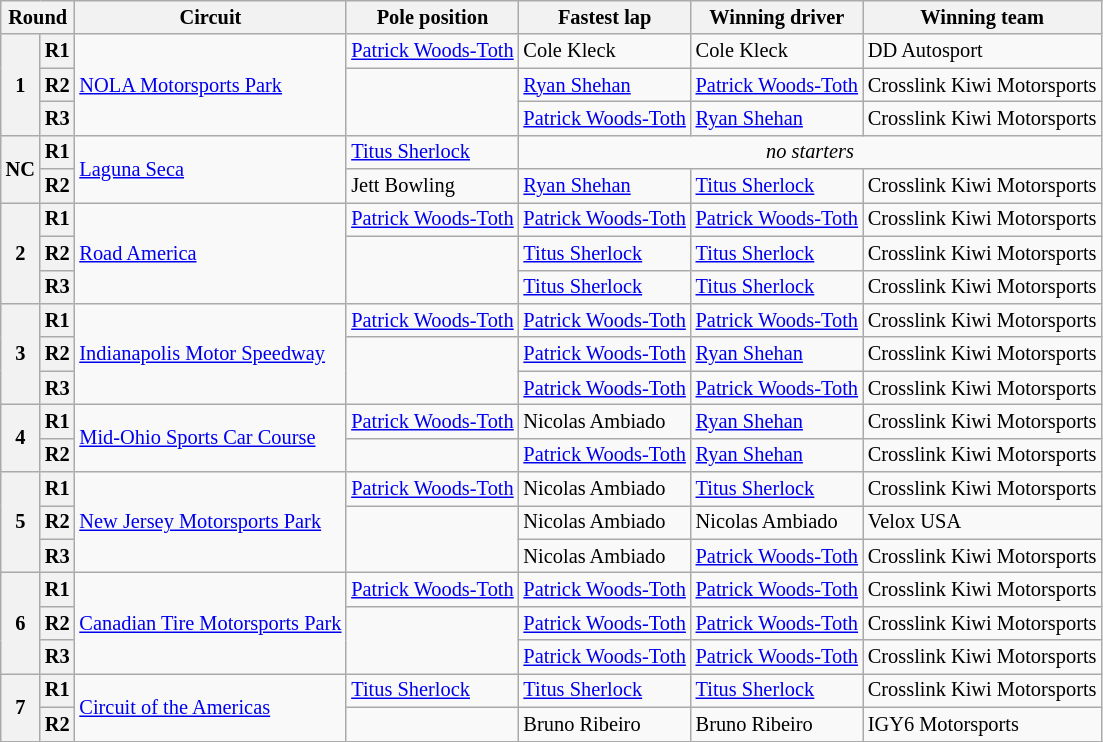<table class="wikitable" style="font-size:85%;">
<tr>
<th colspan="2">Round</th>
<th>Circuit</th>
<th>Pole position</th>
<th>Fastest lap</th>
<th>Winning driver</th>
<th>Winning team</th>
</tr>
<tr>
<th rowspan="3">1</th>
<th>R1</th>
<td rowspan="3"> <a href='#'>NOLA Motorsports Park</a></td>
<td> <a href='#'>Patrick Woods-Toth</a></td>
<td> Cole Kleck</td>
<td> Cole Kleck</td>
<td>DD Autosport</td>
</tr>
<tr>
<th>R2</th>
<td rowspan="2"></td>
<td> <a href='#'>Ryan Shehan</a></td>
<td> <a href='#'>Patrick Woods-Toth</a></td>
<td>Crosslink Kiwi Motorsports</td>
</tr>
<tr>
<th>R3</th>
<td> <a href='#'>Patrick Woods-Toth</a></td>
<td> <a href='#'>Ryan Shehan</a></td>
<td>Crosslink Kiwi Motorsports</td>
</tr>
<tr>
<th rowspan="2">NC</th>
<th>R1</th>
<td rowspan="2"> <a href='#'>Laguna Seca</a></td>
<td> <a href='#'>Titus Sherlock</a></td>
<td colspan="3" align="center"><em>no starters</em></td>
</tr>
<tr>
<th>R2</th>
<td> Jett Bowling</td>
<td> <a href='#'>Ryan Shehan</a></td>
<td> <a href='#'>Titus Sherlock</a></td>
<td>Crosslink Kiwi Motorsports</td>
</tr>
<tr>
<th rowspan="3">2</th>
<th>R1</th>
<td rowspan="3"> <a href='#'>Road America</a></td>
<td nowrap> <a href='#'>Patrick Woods-Toth</a></td>
<td nowrap> <a href='#'>Patrick Woods-Toth</a></td>
<td nowrap> <a href='#'>Patrick Woods-Toth</a></td>
<td nowrap>Crosslink Kiwi Motorsports</td>
</tr>
<tr>
<th>R2</th>
<td rowspan="2"></td>
<td> <a href='#'>Titus Sherlock</a></td>
<td> <a href='#'>Titus Sherlock</a></td>
<td>Crosslink Kiwi Motorsports</td>
</tr>
<tr>
<th>R3</th>
<td> <a href='#'>Titus Sherlock</a></td>
<td> <a href='#'>Titus Sherlock</a></td>
<td>Crosslink Kiwi Motorsports</td>
</tr>
<tr>
<th rowspan="3">3</th>
<th>R1</th>
<td rowspan="3"> <a href='#'>Indianapolis Motor Speedway</a></td>
<td> <a href='#'>Patrick Woods-Toth</a></td>
<td> <a href='#'>Patrick Woods-Toth</a></td>
<td> <a href='#'>Patrick Woods-Toth</a></td>
<td>Crosslink Kiwi Motorsports</td>
</tr>
<tr>
<th>R2</th>
<td rowspan="2"></td>
<td> <a href='#'>Patrick Woods-Toth</a></td>
<td> <a href='#'>Ryan Shehan</a></td>
<td>Crosslink Kiwi Motorsports</td>
</tr>
<tr>
<th>R3</th>
<td> <a href='#'>Patrick Woods-Toth</a></td>
<td> <a href='#'>Patrick Woods-Toth</a></td>
<td>Crosslink Kiwi Motorsports</td>
</tr>
<tr>
<th rowspan="2">4</th>
<th>R1</th>
<td rowspan="2"> <a href='#'>Mid-Ohio Sports Car Course</a></td>
<td> <a href='#'>Patrick Woods-Toth</a></td>
<td> Nicolas Ambiado</td>
<td> <a href='#'>Ryan Shehan</a></td>
<td>Crosslink Kiwi Motorsports</td>
</tr>
<tr>
<th>R2</th>
<td></td>
<td> <a href='#'>Patrick Woods-Toth</a></td>
<td> <a href='#'>Ryan Shehan</a></td>
<td>Crosslink Kiwi Motorsports</td>
</tr>
<tr>
<th rowspan="3">5</th>
<th>R1</th>
<td rowspan="3"> <a href='#'>New Jersey Motorsports Park</a></td>
<td> <a href='#'>Patrick Woods-Toth</a></td>
<td> Nicolas Ambiado</td>
<td> <a href='#'>Titus Sherlock</a></td>
<td>Crosslink Kiwi Motorsports</td>
</tr>
<tr>
<th>R2</th>
<td rowspan="2"></td>
<td> Nicolas Ambiado</td>
<td> Nicolas Ambiado</td>
<td>Velox USA</td>
</tr>
<tr>
<th>R3</th>
<td> Nicolas Ambiado</td>
<td> <a href='#'>Patrick Woods-Toth</a></td>
<td>Crosslink Kiwi Motorsports</td>
</tr>
<tr>
<th rowspan="3">6</th>
<th>R1</th>
<td rowspan="3" nowrap> <a href='#'>Canadian Tire Motorsports Park</a></td>
<td> <a href='#'>Patrick Woods-Toth</a></td>
<td> <a href='#'>Patrick Woods-Toth</a></td>
<td> <a href='#'>Patrick Woods-Toth</a></td>
<td>Crosslink Kiwi Motorsports</td>
</tr>
<tr>
<th>R2</th>
<td rowspan="2"></td>
<td> <a href='#'>Patrick Woods-Toth</a></td>
<td> <a href='#'>Patrick Woods-Toth</a></td>
<td>Crosslink Kiwi Motorsports</td>
</tr>
<tr>
<th>R3</th>
<td> <a href='#'>Patrick Woods-Toth</a></td>
<td> <a href='#'>Patrick Woods-Toth</a></td>
<td>Crosslink Kiwi Motorsports</td>
</tr>
<tr>
<th rowspan="2">7</th>
<th>R1</th>
<td rowspan="2"> <a href='#'>Circuit of the Americas</a></td>
<td> <a href='#'>Titus Sherlock</a></td>
<td> <a href='#'>Titus Sherlock</a></td>
<td> <a href='#'>Titus Sherlock</a></td>
<td>Crosslink Kiwi Motorsports</td>
</tr>
<tr>
<th>R2</th>
<td></td>
<td> Bruno Ribeiro</td>
<td> Bruno Ribeiro</td>
<td>IGY6 Motorsports</td>
</tr>
</table>
